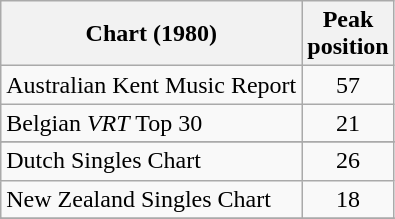<table class="wikitable sortable">
<tr>
<th>Chart (1980)</th>
<th>Peak<br>position</th>
</tr>
<tr>
<td>Australian Kent Music Report</td>
<td style="text-align:center;">57</td>
</tr>
<tr>
<td>Belgian <em>VRT</em> Top 30</td>
<td style="text-align:center;">21</td>
</tr>
<tr>
</tr>
<tr>
</tr>
<tr>
<td>Dutch Singles Chart</td>
<td style="text-align:center;">26</td>
</tr>
<tr>
<td>New Zealand Singles Chart</td>
<td style="text-align:center;">18</td>
</tr>
<tr>
</tr>
<tr>
</tr>
</table>
